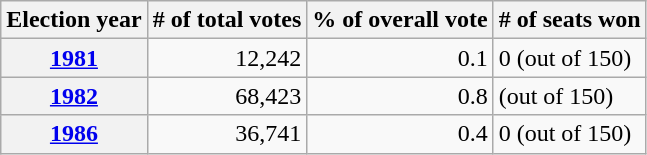<table class="wikitable">
<tr>
<th>Election year</th>
<th># of total votes</th>
<th>% of overall vote</th>
<th># of seats won</th>
</tr>
<tr>
<th><a href='#'>1981</a></th>
<td align="right">12,242</td>
<td align="right">0.1</td>
<td>0 (out of 150)</td>
</tr>
<tr>
<th><a href='#'>1982</a></th>
<td align="right">68,423</td>
<td align="right">0.8</td>
<td> (out of 150)</td>
</tr>
<tr>
<th><a href='#'>1986</a></th>
<td align="right">36,741</td>
<td align="right">0.4</td>
<td>0 (out of 150)</td>
</tr>
</table>
